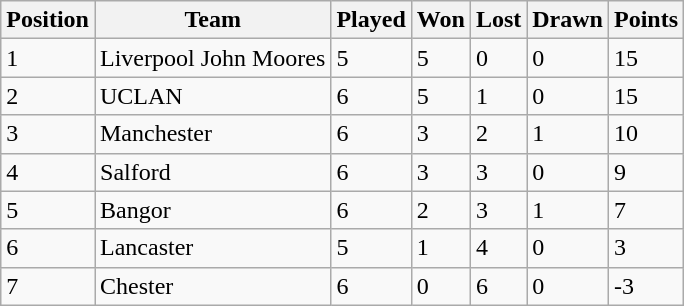<table class="wikitable">
<tr>
<th>Position</th>
<th>Team</th>
<th>Played</th>
<th>Won</th>
<th>Lost</th>
<th>Drawn</th>
<th>Points</th>
</tr>
<tr>
<td>1</td>
<td>Liverpool John Moores</td>
<td>5</td>
<td>5</td>
<td>0</td>
<td>0</td>
<td>15</td>
</tr>
<tr>
<td>2</td>
<td>UCLAN</td>
<td>6</td>
<td>5</td>
<td>1</td>
<td>0</td>
<td>15</td>
</tr>
<tr>
<td>3</td>
<td>Manchester</td>
<td>6</td>
<td>3</td>
<td>2</td>
<td>1</td>
<td>10</td>
</tr>
<tr>
<td>4</td>
<td>Salford</td>
<td>6</td>
<td>3</td>
<td>3</td>
<td>0</td>
<td>9</td>
</tr>
<tr>
<td>5</td>
<td>Bangor</td>
<td>6</td>
<td>2</td>
<td>3</td>
<td>1</td>
<td>7</td>
</tr>
<tr>
<td>6</td>
<td>Lancaster</td>
<td>5</td>
<td>1</td>
<td>4</td>
<td>0</td>
<td>3</td>
</tr>
<tr>
<td>7</td>
<td>Chester</td>
<td>6</td>
<td>0</td>
<td>6</td>
<td>0</td>
<td>-3</td>
</tr>
</table>
